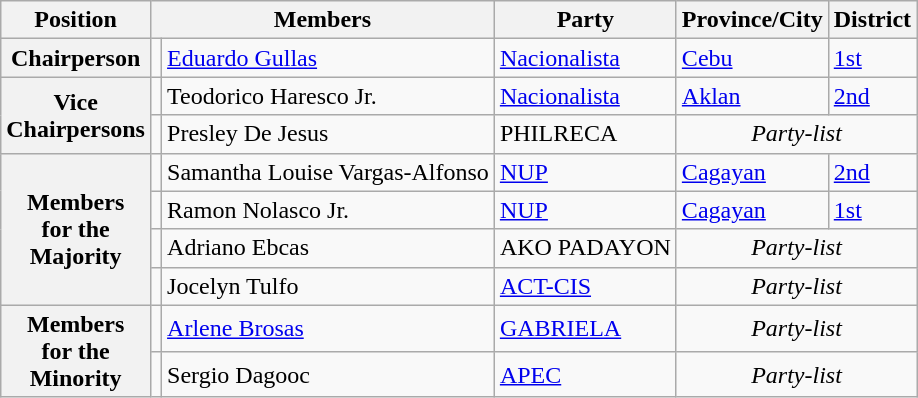<table class="wikitable" style="font-size: 100%;">
<tr>
<th>Position</th>
<th colspan="2">Members</th>
<th>Party</th>
<th>Province/City</th>
<th>District</th>
</tr>
<tr>
<th>Chairperson</th>
<td></td>
<td><a href='#'>Eduardo Gullas</a></td>
<td><a href='#'>Nacionalista</a></td>
<td><a href='#'>Cebu</a></td>
<td><a href='#'>1st</a></td>
</tr>
<tr>
<th rowspan="2">Vice<br>Chairpersons</th>
<td></td>
<td>Teodorico Haresco Jr.</td>
<td><a href='#'>Nacionalista</a></td>
<td><a href='#'>Aklan</a></td>
<td><a href='#'>2nd</a></td>
</tr>
<tr>
<td></td>
<td>Presley De Jesus</td>
<td>PHILRECA</td>
<td align="center" colspan="2"><em>Party-list</em></td>
</tr>
<tr>
<th rowspan="4">Members<br>for the<br>Majority</th>
<td></td>
<td>Samantha Louise Vargas-Alfonso</td>
<td><a href='#'>NUP</a></td>
<td><a href='#'>Cagayan</a></td>
<td><a href='#'>2nd</a></td>
</tr>
<tr>
<td></td>
<td>Ramon Nolasco Jr.</td>
<td><a href='#'>NUP</a></td>
<td><a href='#'>Cagayan</a></td>
<td><a href='#'>1st</a></td>
</tr>
<tr>
<td></td>
<td>Adriano Ebcas</td>
<td>AKO PADAYON</td>
<td align="center" colspan="2"><em>Party-list</em></td>
</tr>
<tr>
<td></td>
<td>Jocelyn Tulfo</td>
<td><a href='#'>ACT-CIS</a></td>
<td align="center" colspan="2"><em>Party-list</em></td>
</tr>
<tr>
<th rowspan="2">Members<br>for the<br>Minority</th>
<td></td>
<td><a href='#'>Arlene Brosas</a></td>
<td><a href='#'>GABRIELA</a></td>
<td align="center" colspan="2"><em>Party-list</em></td>
</tr>
<tr>
<td></td>
<td>Sergio Dagooc</td>
<td><a href='#'>APEC</a></td>
<td align="center" colspan="2"><em>Party-list</em></td>
</tr>
</table>
